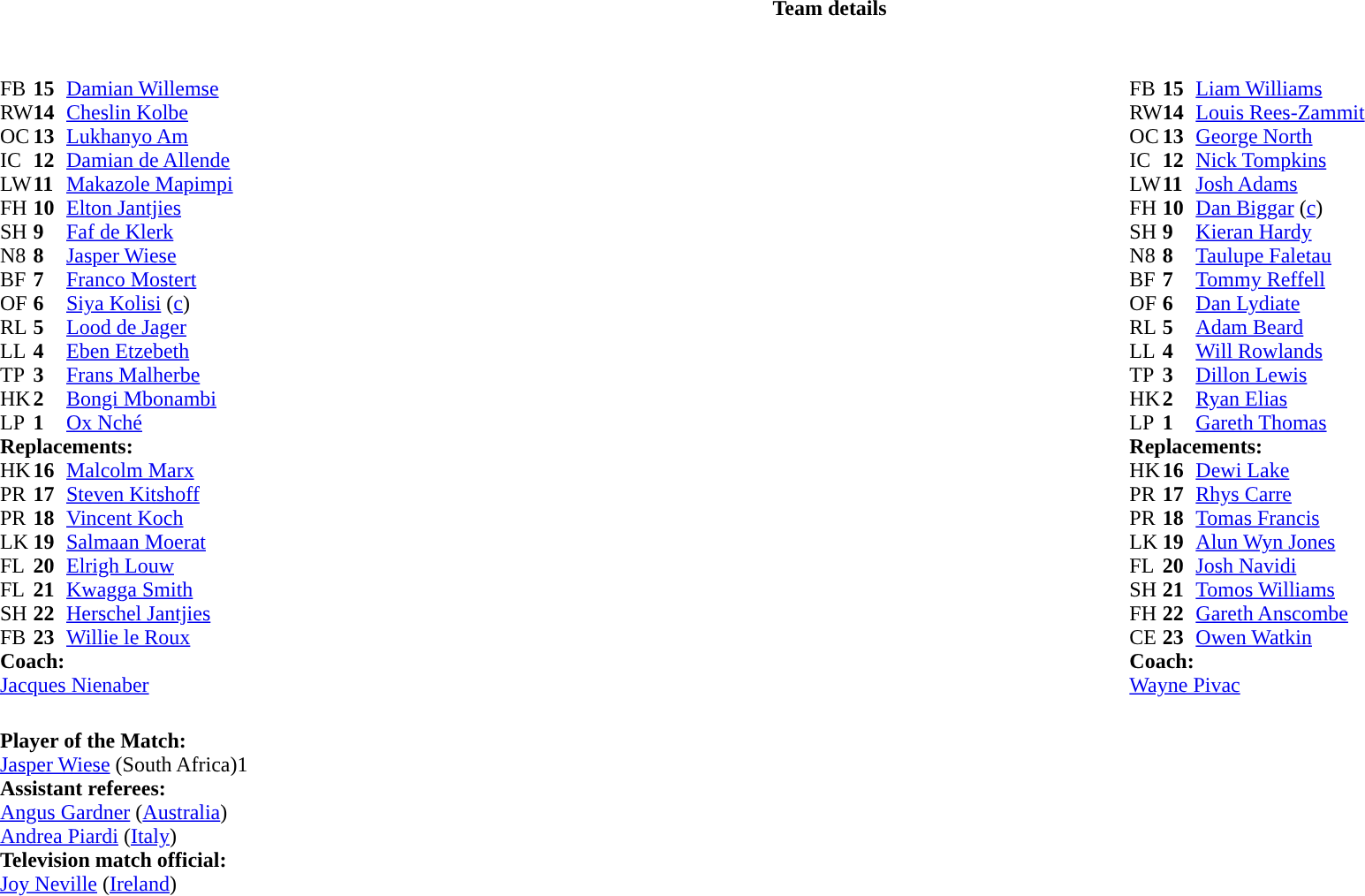<table border="0" style="width:100%;" class="collapsible collapsed">
<tr>
<th>Team details</th>
</tr>
<tr>
<td><br><table style="width:100%">
<tr>
<td style="vertical-align:top;width:50%"><br><table cellspacing="0" cellpadding="0">
<tr>
<th width="25"></th>
<th width="25"></th>
</tr>
<tr>
<td>FB</td>
<td><strong>15</strong></td>
<td><a href='#'>Damian Willemse</a></td>
</tr>
<tr>
<td>RW</td>
<td><strong>14</strong></td>
<td><a href='#'>Cheslin Kolbe</a></td>
</tr>
<tr>
<td>OC</td>
<td><strong>13</strong></td>
<td><a href='#'>Lukhanyo Am</a></td>
</tr>
<tr>
<td>IC</td>
<td><strong>12</strong></td>
<td><a href='#'>Damian de Allende</a></td>
</tr>
<tr>
<td>LW</td>
<td><strong>11</strong></td>
<td><a href='#'>Makazole Mapimpi</a></td>
</tr>
<tr>
<td>FH</td>
<td><strong>10</strong></td>
<td><a href='#'>Elton Jantjies</a></td>
<td></td>
<td></td>
</tr>
<tr>
<td>SH</td>
<td><strong>9</strong></td>
<td><a href='#'>Faf de Klerk</a></td>
<td></td>
<td></td>
</tr>
<tr>
<td>N8</td>
<td><strong>8</strong></td>
<td><a href='#'>Jasper Wiese</a></td>
</tr>
<tr>
<td>BF</td>
<td><strong>7</strong></td>
<td><a href='#'>Franco Mostert</a></td>
<td></td>
<td></td>
</tr>
<tr>
<td>OF</td>
<td><strong>6</strong></td>
<td><a href='#'>Siya Kolisi</a> (<a href='#'>c</a>)</td>
<td></td>
<td></td>
</tr>
<tr>
<td>RL</td>
<td><strong>5</strong></td>
<td><a href='#'>Lood de Jager</a></td>
</tr>
<tr>
<td>LL</td>
<td><strong>4</strong></td>
<td><a href='#'>Eben Etzebeth</a></td>
<td></td>
<td></td>
</tr>
<tr>
<td>TP</td>
<td><strong>3</strong></td>
<td><a href='#'>Frans Malherbe</a></td>
<td></td>
<td></td>
</tr>
<tr>
<td>HK</td>
<td><strong>2</strong></td>
<td><a href='#'>Bongi Mbonambi</a></td>
<td></td>
<td></td>
</tr>
<tr>
<td>LP</td>
<td><strong>1</strong></td>
<td><a href='#'>Ox Nché</a></td>
<td></td>
<td></td>
</tr>
<tr>
<td colspan="3"><strong>Replacements:</strong></td>
</tr>
<tr>
<td>HK</td>
<td><strong>16</strong></td>
<td><a href='#'>Malcolm Marx</a></td>
<td></td>
<td></td>
</tr>
<tr>
<td>PR</td>
<td><strong>17</strong></td>
<td><a href='#'>Steven Kitshoff</a></td>
<td></td>
<td></td>
</tr>
<tr>
<td>PR</td>
<td><strong>18</strong></td>
<td><a href='#'>Vincent Koch</a></td>
<td></td>
<td></td>
</tr>
<tr>
<td>LK</td>
<td><strong>19</strong></td>
<td><a href='#'>Salmaan Moerat</a></td>
<td></td>
<td></td>
</tr>
<tr>
<td>FL</td>
<td><strong>20</strong></td>
<td><a href='#'>Elrigh Louw</a></td>
<td></td>
<td></td>
</tr>
<tr>
<td>FL</td>
<td><strong>21</strong></td>
<td><a href='#'>Kwagga Smith </a></td>
<td></td>
<td></td>
</tr>
<tr>
<td>SH</td>
<td><strong>22</strong></td>
<td><a href='#'>Herschel Jantjies</a></td>
<td></td>
<td></td>
</tr>
<tr>
<td>FB</td>
<td><strong>23</strong></td>
<td><a href='#'>Willie le Roux</a></td>
<td></td>
<td></td>
</tr>
<tr>
<td colspan="3"><strong>Coach:</strong></td>
</tr>
<tr>
<td colspan="3"> <a href='#'>Jacques Nienaber</a></td>
</tr>
</table>
</td>
<td style="vertical-align:top"></td>
<td style="vertical-align:top;width:50%"><br><table cellspacing="0" cellpadding="0" style="margin:auto">
<tr>
<th width="25"></th>
<th width="25"></th>
</tr>
<tr>
<td>FB</td>
<td><strong>15</strong></td>
<td><a href='#'>Liam Williams</a></td>
</tr>
<tr>
<td>RW</td>
<td><strong>14</strong></td>
<td><a href='#'>Louis Rees-Zammit</a></td>
<td></td>
</tr>
<tr>
<td>OC</td>
<td><strong>13</strong></td>
<td><a href='#'>George North</a></td>
</tr>
<tr>
<td>IC</td>
<td><strong>12</strong></td>
<td><a href='#'>Nick Tompkins</a></td>
</tr>
<tr>
<td>LW</td>
<td><strong>11</strong></td>
<td><a href='#'>Josh Adams</a></td>
<td></td>
<td></td>
</tr>
<tr>
<td>FH</td>
<td><strong>10</strong></td>
<td><a href='#'>Dan Biggar</a> (<a href='#'>c</a>)</td>
<td></td>
</tr>
<tr>
<td>SH</td>
<td><strong>9</strong></td>
<td><a href='#'>Kieran Hardy</a></td>
<td></td>
<td></td>
</tr>
<tr>
<td>N8</td>
<td><strong>8</strong></td>
<td><a href='#'>Taulupe Faletau</a></td>
</tr>
<tr>
<td>BF</td>
<td><strong>7</strong></td>
<td><a href='#'>Tommy Reffell</a></td>
</tr>
<tr>
<td>OF</td>
<td><strong>6</strong></td>
<td><a href='#'>Dan Lydiate</a></td>
<td></td>
<td></td>
</tr>
<tr>
<td>RL</td>
<td><strong>5</strong></td>
<td><a href='#'>Adam Beard</a></td>
<td></td>
<td></td>
</tr>
<tr>
<td>LL</td>
<td><strong>4</strong></td>
<td><a href='#'>Will Rowlands</a></td>
</tr>
<tr>
<td>TP</td>
<td><strong>3</strong></td>
<td><a href='#'>Dillon Lewis</a></td>
<td></td>
<td></td>
<td></td>
</tr>
<tr>
<td>HK</td>
<td><strong>2</strong></td>
<td><a href='#'>Ryan Elias</a></td>
<td></td>
<td></td>
</tr>
<tr>
<td>LP</td>
<td><strong>1</strong></td>
<td><a href='#'>Gareth Thomas</a></td>
<td></td>
<td></td>
</tr>
<tr>
<td colspan="3"><strong>Replacements:</strong></td>
</tr>
<tr>
<td>HK</td>
<td><strong>16</strong></td>
<td><a href='#'>Dewi Lake</a></td>
<td></td>
<td></td>
</tr>
<tr>
<td>PR</td>
<td><strong>17</strong></td>
<td><a href='#'>Rhys Carre</a></td>
<td></td>
<td></td>
</tr>
<tr>
<td>PR</td>
<td><strong>18</strong></td>
<td><a href='#'>Tomas Francis</a></td>
<td></td>
<td></td>
<td></td>
</tr>
<tr>
<td>LK</td>
<td><strong>19</strong></td>
<td><a href='#'>Alun Wyn Jones</a></td>
<td></td>
<td></td>
</tr>
<tr>
<td>FL</td>
<td><strong>20</strong></td>
<td><a href='#'>Josh Navidi</a></td>
<td></td>
<td></td>
</tr>
<tr>
<td>SH</td>
<td><strong>21</strong></td>
<td><a href='#'>Tomos Williams</a></td>
<td></td>
<td></td>
</tr>
<tr>
<td>FH</td>
<td><strong>22</strong></td>
<td><a href='#'>Gareth Anscombe</a></td>
</tr>
<tr>
<td>CE</td>
<td><strong>23</strong></td>
<td><a href='#'>Owen Watkin</a></td>
<td></td>
<td></td>
</tr>
<tr>
<td colspan="3"><strong>Coach:</strong></td>
</tr>
<tr>
<td colspan="3"> <a href='#'>Wayne Pivac</a></td>
</tr>
</table>
</td>
</tr>
</table>
<table style="width:100%">
<tr>
<td><br><strong>Player of the Match:</strong>
<br><a href='#'>Jasper Wiese</a> (South Africa)1<br><strong>Assistant referees:</strong>
<br><a href='#'>Angus Gardner</a> (<a href='#'>Australia</a>)
<br><a href='#'>Andrea Piardi</a> (<a href='#'>Italy</a>)
<br><strong>Television match official:</strong>
<br><a href='#'>Joy Neville</a> (<a href='#'>Ireland</a>)</td>
</tr>
</table>
</td>
</tr>
</table>
